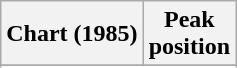<table class="wikitable sortable plainrowheaders" style="text-align:center;">
<tr>
<th>Chart (1985)</th>
<th>Peak<br>position</th>
</tr>
<tr>
</tr>
<tr>
</tr>
<tr>
</tr>
</table>
